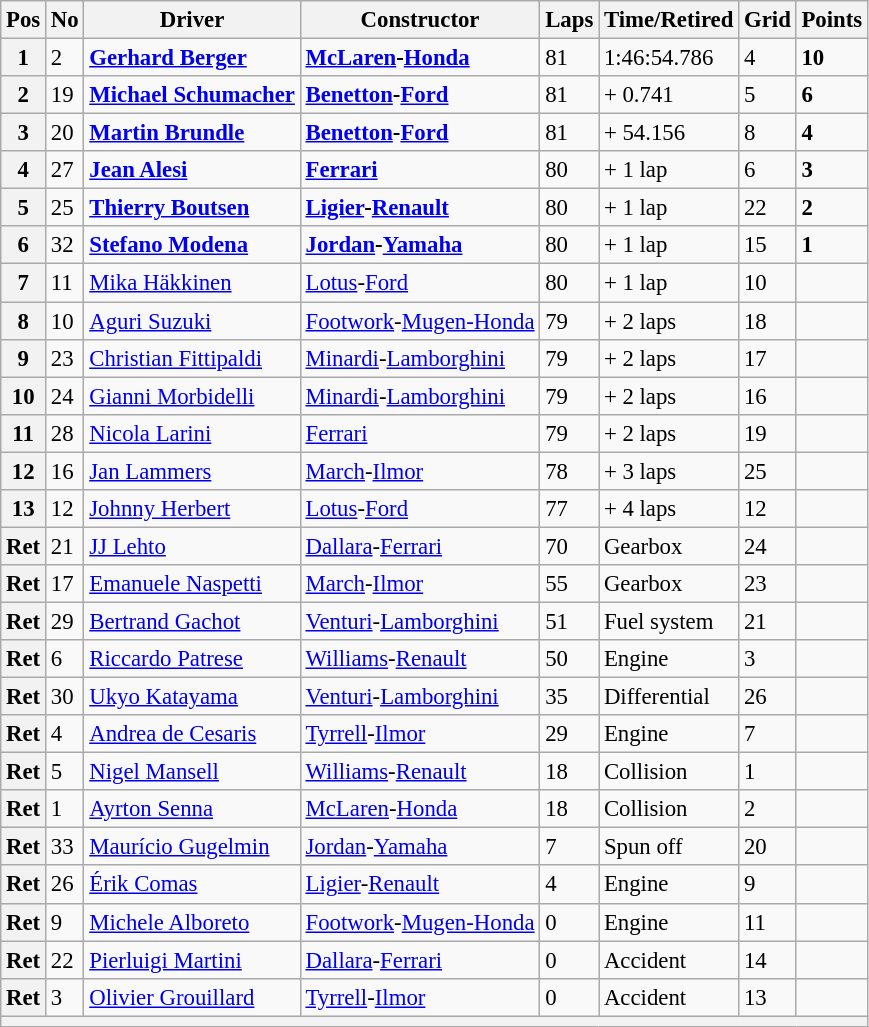<table class="wikitable" style="font-size: 95%;">
<tr>
<th>Pos</th>
<th>No</th>
<th>Driver</th>
<th>Constructor</th>
<th>Laps</th>
<th>Time/Retired</th>
<th>Grid</th>
<th>Points</th>
</tr>
<tr>
<th>1</th>
<td>2</td>
<td> <strong><a href='#'>Gerhard Berger</a></strong></td>
<td><strong><a href='#'>McLaren</a>-<a href='#'>Honda</a></strong></td>
<td>81</td>
<td>1:46:54.786</td>
<td>4</td>
<td><strong>10</strong></td>
</tr>
<tr>
<th>2</th>
<td>19</td>
<td> <strong><a href='#'>Michael Schumacher</a></strong></td>
<td><strong><a href='#'>Benetton</a>-<a href='#'>Ford</a></strong></td>
<td>81</td>
<td>+ 0.741</td>
<td>5</td>
<td><strong>6</strong></td>
</tr>
<tr>
<th>3</th>
<td>20</td>
<td> <strong><a href='#'>Martin Brundle</a></strong></td>
<td><strong><a href='#'>Benetton</a>-<a href='#'>Ford</a></strong></td>
<td>81</td>
<td>+ 54.156</td>
<td>8</td>
<td><strong>4</strong></td>
</tr>
<tr>
<th>4</th>
<td>27</td>
<td> <strong><a href='#'>Jean Alesi</a></strong></td>
<td><strong><a href='#'>Ferrari</a></strong></td>
<td>80</td>
<td>+ 1 lap</td>
<td>6</td>
<td><strong>3</strong></td>
</tr>
<tr>
<th>5</th>
<td>25</td>
<td> <strong><a href='#'>Thierry Boutsen</a></strong></td>
<td><strong><a href='#'>Ligier</a>-<a href='#'>Renault</a></strong></td>
<td>80</td>
<td>+ 1 lap</td>
<td>22</td>
<td><strong>2</strong></td>
</tr>
<tr>
<th>6</th>
<td>32</td>
<td> <strong><a href='#'>Stefano Modena</a></strong></td>
<td><strong><a href='#'>Jordan</a>-<a href='#'>Yamaha</a></strong></td>
<td>80</td>
<td>+ 1 lap</td>
<td>15</td>
<td><strong>1</strong></td>
</tr>
<tr>
<th>7</th>
<td>11</td>
<td> <a href='#'>Mika Häkkinen</a></td>
<td><a href='#'>Lotus</a>-<a href='#'>Ford</a></td>
<td>80</td>
<td>+ 1 lap</td>
<td>10</td>
<td></td>
</tr>
<tr>
<th>8</th>
<td>10</td>
<td> <a href='#'>Aguri Suzuki</a></td>
<td><a href='#'>Footwork</a>-<a href='#'>Mugen-Honda</a></td>
<td>79</td>
<td>+ 2 laps</td>
<td>18</td>
<td></td>
</tr>
<tr>
<th>9</th>
<td>23</td>
<td> <a href='#'>Christian Fittipaldi</a></td>
<td><a href='#'>Minardi</a>-<a href='#'>Lamborghini</a></td>
<td>79</td>
<td>+ 2 laps</td>
<td>17</td>
<td></td>
</tr>
<tr>
<th>10</th>
<td>24</td>
<td> <a href='#'>Gianni Morbidelli</a></td>
<td><a href='#'>Minardi</a>-<a href='#'>Lamborghini</a></td>
<td>79</td>
<td>+ 2 laps</td>
<td>16</td>
<td></td>
</tr>
<tr>
<th>11</th>
<td>28</td>
<td> <a href='#'>Nicola Larini</a></td>
<td><a href='#'>Ferrari</a></td>
<td>79</td>
<td>+ 2 laps</td>
<td>19</td>
<td></td>
</tr>
<tr>
<th>12</th>
<td>16</td>
<td> <a href='#'>Jan Lammers</a></td>
<td><a href='#'>March</a>-<a href='#'>Ilmor</a></td>
<td>78</td>
<td>+ 3 laps</td>
<td>25</td>
<td></td>
</tr>
<tr>
<th>13</th>
<td>12</td>
<td> <a href='#'>Johnny Herbert</a></td>
<td><a href='#'>Lotus</a>-<a href='#'>Ford</a></td>
<td>77</td>
<td>+ 4 laps</td>
<td>12</td>
<td></td>
</tr>
<tr>
<th>Ret</th>
<td>21</td>
<td> <a href='#'>JJ Lehto</a></td>
<td><a href='#'>Dallara</a>-<a href='#'>Ferrari</a></td>
<td>70</td>
<td>Gearbox</td>
<td>24</td>
<td></td>
</tr>
<tr>
<th>Ret</th>
<td>17</td>
<td> <a href='#'>Emanuele Naspetti</a></td>
<td><a href='#'>March</a>-<a href='#'>Ilmor</a></td>
<td>55</td>
<td>Gearbox</td>
<td>23</td>
<td></td>
</tr>
<tr>
<th>Ret</th>
<td>29</td>
<td> <a href='#'>Bertrand Gachot</a></td>
<td><a href='#'>Venturi</a>-<a href='#'>Lamborghini</a></td>
<td>51</td>
<td>Fuel system</td>
<td>21</td>
<td></td>
</tr>
<tr>
<th>Ret</th>
<td>6</td>
<td> <a href='#'>Riccardo Patrese</a></td>
<td><a href='#'>Williams</a>-<a href='#'>Renault</a></td>
<td>50</td>
<td>Engine</td>
<td>3</td>
<td></td>
</tr>
<tr>
<th>Ret</th>
<td>30</td>
<td> <a href='#'>Ukyo Katayama</a></td>
<td><a href='#'>Venturi</a>-<a href='#'>Lamborghini</a></td>
<td>35</td>
<td>Differential</td>
<td>26</td>
<td></td>
</tr>
<tr>
<th>Ret</th>
<td>4</td>
<td> <a href='#'>Andrea de Cesaris</a></td>
<td><a href='#'>Tyrrell</a>-<a href='#'>Ilmor</a></td>
<td>29</td>
<td>Engine</td>
<td>7</td>
<td></td>
</tr>
<tr>
<th>Ret</th>
<td>5</td>
<td> <a href='#'>Nigel Mansell</a></td>
<td><a href='#'>Williams</a>-<a href='#'>Renault</a></td>
<td>18</td>
<td>Collision</td>
<td>1</td>
<td></td>
</tr>
<tr>
<th>Ret</th>
<td>1</td>
<td> <a href='#'>Ayrton Senna</a></td>
<td><a href='#'>McLaren</a>-<a href='#'>Honda</a></td>
<td>18</td>
<td>Collision</td>
<td>2</td>
<td></td>
</tr>
<tr>
<th>Ret</th>
<td>33</td>
<td> <a href='#'>Maurício Gugelmin</a></td>
<td><a href='#'>Jordan</a>-<a href='#'>Yamaha</a></td>
<td>7</td>
<td>Spun off</td>
<td>20</td>
<td></td>
</tr>
<tr>
<th>Ret</th>
<td>26</td>
<td> <a href='#'>Érik Comas</a></td>
<td><a href='#'>Ligier</a>-<a href='#'>Renault</a></td>
<td>4</td>
<td>Engine</td>
<td>9</td>
<td></td>
</tr>
<tr>
<th>Ret</th>
<td>9</td>
<td> <a href='#'>Michele Alboreto</a></td>
<td><a href='#'>Footwork</a>-<a href='#'>Mugen-Honda</a></td>
<td>0</td>
<td>Engine</td>
<td>11</td>
<td></td>
</tr>
<tr>
<th>Ret</th>
<td>22</td>
<td> <a href='#'>Pierluigi Martini</a></td>
<td><a href='#'>Dallara</a>-<a href='#'>Ferrari</a></td>
<td>0</td>
<td>Accident</td>
<td>14</td>
<td></td>
</tr>
<tr>
<th>Ret</th>
<td>3</td>
<td> <a href='#'>Olivier Grouillard</a></td>
<td><a href='#'>Tyrrell</a>-<a href='#'>Ilmor</a></td>
<td>0</td>
<td>Accident</td>
<td>13</td>
<td></td>
</tr>
<tr>
<th colspan="8"></th>
</tr>
</table>
